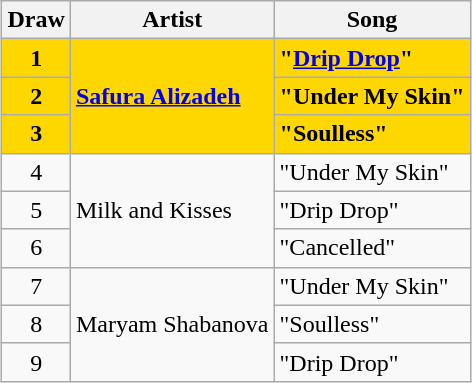<table class="sortable wikitable" style="margin: 1em auto 1em auto; text-align:center;">
<tr>
<th>Draw</th>
<th>Artist</th>
<th>Song</th>
</tr>
<tr style="font-weight:bold; background:gold;">
<td>1</td>
<td rowspan="3" align="left"><a href='#'>Safura Alizadeh</a></td>
<td align="left">"<a href='#'>Drip Drop</a>"</td>
</tr>
<tr style="font-weight:bold; background:gold;">
<td>2</td>
<td align="left">"Under My Skin"</td>
</tr>
<tr style="font-weight:bold; background:gold;">
<td>3</td>
<td align="left">"Soulless"</td>
</tr>
<tr>
<td>4</td>
<td rowspan="3" align="left">Milk and Kisses</td>
<td align="left">"Under My Skin"</td>
</tr>
<tr>
<td>5</td>
<td align="left">"Drip Drop"</td>
</tr>
<tr>
<td>6</td>
<td align="left">"Cancelled"</td>
</tr>
<tr>
<td>7</td>
<td rowspan="3" align="left">Maryam Shabanova</td>
<td align="left">"Under My Skin"</td>
</tr>
<tr>
<td>8</td>
<td align="left">"Soulless"</td>
</tr>
<tr>
<td>9</td>
<td align="left">"Drip Drop"</td>
</tr>
</table>
